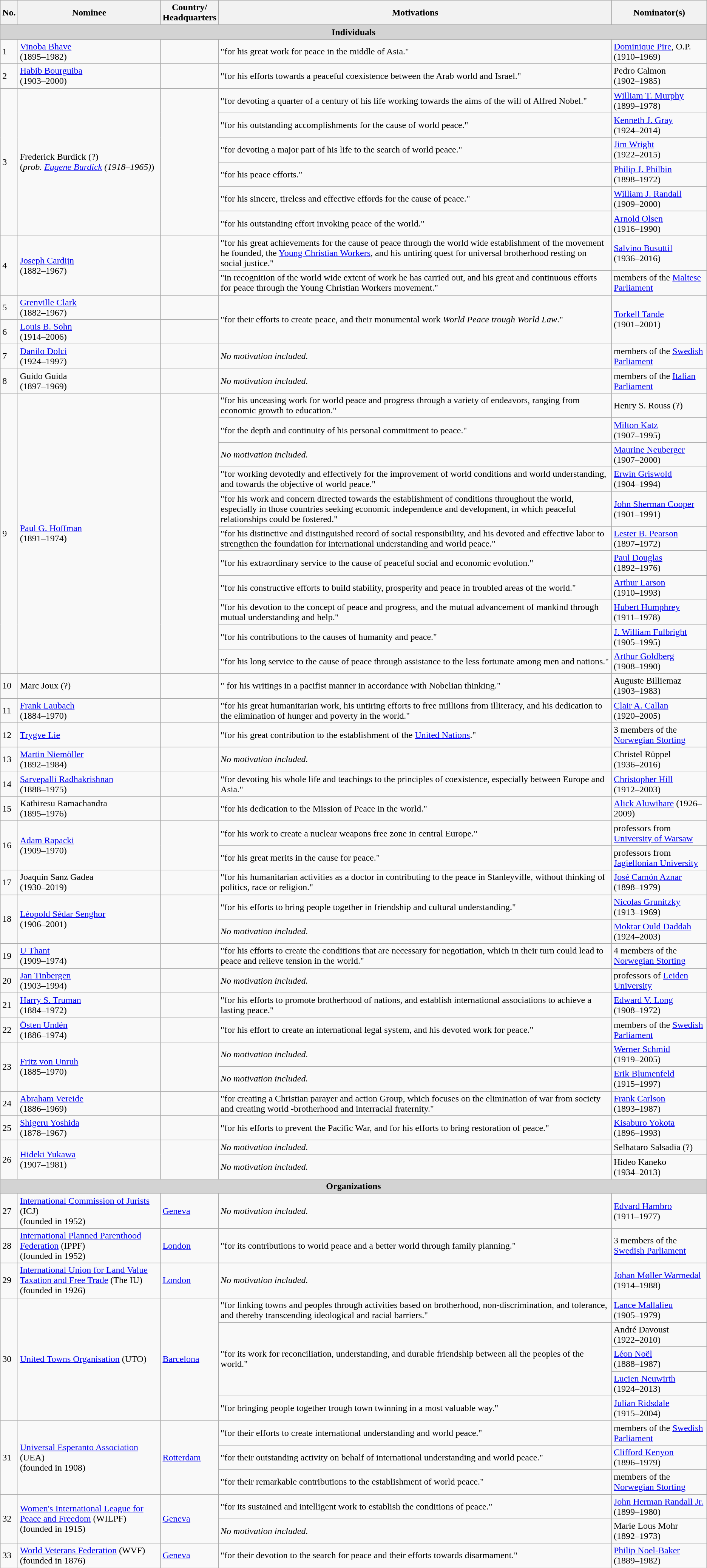<table class="wikitable">
<tr>
<th>No.</th>
<th>Nominee</th>
<th>Country/<br>Headquarters</th>
<th>Motivations</th>
<th>Nominator(s)</th>
</tr>
<tr>
<td colspan=6 align=center style="background:lightgray;white-space:nowrap"><strong>Individuals</strong></td>
</tr>
<tr>
<td>1</td>
<td><a href='#'>Vinoba Bhave</a> <br>(1895–1982)</td>
<td></td>
<td>"for his great work for peace in the middle of Asia."</td>
<td> <a href='#'>Dominique Pire</a>, O.P. <br>(1910–1969)</td>
</tr>
<tr>
<td>2</td>
<td><a href='#'>Habib Bourguiba</a> <br>(1903–2000)</td>
<td></td>
<td>"for his efforts towards a peaceful coexistence between the Arab world and Israel."</td>
<td>Pedro Calmon <br>(1902–1985)</td>
</tr>
<tr>
<td rowspan=6>3</td>
<td rowspan=6>Frederick Burdick (?)<br><span>(<em>prob. <a href='#'>Eugene Burdick</a> (1918–1965)</em>)</span></td>
<td rowspan=6></td>
<td>"for devoting a quarter of a century of his life working towards the aims of the will of Alfred Nobel."</td>
<td><a href='#'>William T. Murphy</a> <br>(1899–1978)</td>
</tr>
<tr>
<td>"for his outstanding accomplishments for the cause of world peace."</td>
<td><a href='#'>Kenneth J. Gray</a> <br>(1924–2014)</td>
</tr>
<tr>
<td>"for devoting a major part of his life to the search of world peace."</td>
<td><a href='#'>Jim Wright</a> <br>(1922–2015)</td>
</tr>
<tr>
<td>"for his peace efforts."</td>
<td><a href='#'>Philip J. Philbin</a> <br>(1898–1972)</td>
</tr>
<tr>
<td>"for his sincere, tireless and effective effords for the cause of peace."</td>
<td><a href='#'>William J. Randall</a> <br>(1909–2000)</td>
</tr>
<tr>
<td>"for his outstanding effort invoking peace of the world."</td>
<td><a href='#'>Arnold Olsen</a> <br>(1916–1990)</td>
</tr>
<tr>
<td rowspan=2>4</td>
<td rowspan=2><a href='#'>Joseph Cardijn</a> <br>(1882–1967)</td>
<td rowspan=2></td>
<td>"for his great achievements for the cause of peace through the world wide establishment of the movement he founded, the <a href='#'>Young Christian Workers</a>, and his untiring quest for universal brotherhood resting on social justice."</td>
<td><a href='#'>Salvino Busuttil</a> <br>(1936–2016)</td>
</tr>
<tr>
<td>"in recognition of the world wide extent of work he has carried out, and his great and continuous efforts for peace through the Young Christian Workers movement."</td>
<td>members of the <a href='#'>Maltese Parliament</a></td>
</tr>
<tr>
<td>5</td>
<td><a href='#'>Grenville Clark</a> <br>(1882–1967)</td>
<td></td>
<td rowspan=2>"for their efforts to create peace, and their monumental work <em>World Peace trough World Law</em>."</td>
<td rowspan=2><a href='#'>Torkell Tande</a> <br>(1901–2001)</td>
</tr>
<tr>
<td>6</td>
<td><a href='#'>Louis B. Sohn</a> <br>(1914–2006)</td>
<td><br></td>
</tr>
<tr>
<td>7</td>
<td><a href='#'>Danilo Dolci</a> <br>(1924–1997)</td>
<td></td>
<td><em>No motivation included.</em></td>
<td>members of the <a href='#'>Swedish Parliament</a></td>
</tr>
<tr>
<td>8</td>
<td>Guido Guida <br>(1897–1969)</td>
<td></td>
<td><em>No motivation included.</em></td>
<td>members of the <a href='#'>Italian Parliament</a></td>
</tr>
<tr>
<td rowspan=11>9</td>
<td rowspan=11><a href='#'>Paul G. Hoffman</a> <br>(1891–1974)</td>
<td rowspan=11></td>
<td>"for his unceasing work for world peace and progress through a variety of endeavors, ranging from economic growth to education."</td>
<td>Henry S. Rouss (?)</td>
</tr>
<tr>
<td>"for the depth and continuity of his personal commitment to peace."</td>
<td><a href='#'>Milton Katz</a> <br>(1907–1995)</td>
</tr>
<tr>
<td><em>No motivation included.</em></td>
<td><a href='#'>Maurine Neuberger</a> <br>(1907–2000)</td>
</tr>
<tr>
<td>"for working devotedly and effectively for the improvement of world conditions and world understanding, and towards the objective of world peace."</td>
<td><a href='#'>Erwin Griswold</a> <br>(1904–1994)</td>
</tr>
<tr>
<td>"for his work and concern directed towards the establishment of conditions throughout the world, especially in those countries seeking economic independence and development, in which peaceful relationships could be fostered."</td>
<td><a href='#'>John Sherman Cooper</a> <br>(1901–1991)</td>
</tr>
<tr>
<td>"for his distinctive and distinguished record of social responsibility, and his devoted and effective labor to strengthen the foundation for international understanding and world peace."</td>
<td> <a href='#'>Lester B. Pearson</a> <br>(1897–1972)</td>
</tr>
<tr>
<td>"for his extraordinary service to the cause of peaceful social and economic evolution."</td>
<td><a href='#'>Paul Douglas</a> <br>(1892–1976)</td>
</tr>
<tr>
<td>"for his constructive efforts to build stability, prosperity and peace in troubled areas of the world."</td>
<td><a href='#'>Arthur Larson</a> <br>(1910–1993)</td>
</tr>
<tr>
<td>"for his devotion to the concept of peace and progress, and the mutual advancement of mankind through mutual understanding and help."</td>
<td><a href='#'>Hubert Humphrey</a> <br>(1911–1978)</td>
</tr>
<tr>
<td>"for his contributions to the causes of humanity and peace."</td>
<td><a href='#'>J. William Fulbright</a> <br>(1905–1995)</td>
</tr>
<tr>
<td>"for his long service to the cause of peace through assistance to the less fortunate among men and nations."</td>
<td><a href='#'>Arthur Goldberg</a> <br>(1908–1990)</td>
</tr>
<tr>
<td>10</td>
<td>Marc Joux (?)</td>
<td></td>
<td>" for his writings in a pacifist manner in accordance with Nobelian thinking."</td>
<td>Auguste Billiemaz <br>(1903–1983)</td>
</tr>
<tr>
<td>11</td>
<td><a href='#'>Frank Laubach</a> <br>(1884–1970)</td>
<td></td>
<td>"for his great humanitarian work, his untiring efforts to free millions from illiteracy, and his dedication to the elimination of hunger and poverty in the world."</td>
<td><a href='#'>Clair A. Callan</a> <br>(1920–2005)</td>
</tr>
<tr>
<td>12</td>
<td><a href='#'>Trygve Lie</a></td>
<td></td>
<td>"for his great contribution to the establishment of the <a href='#'>United Nations</a>."</td>
<td>3 members of the <a href='#'>Norwegian Storting</a></td>
</tr>
<tr>
<td>13</td>
<td><a href='#'>Martin Niemöller</a> <br>(1892–1984)</td>
<td></td>
<td><em>No motivation included.</em></td>
<td>Christel Rüppel <br>(1936–2016)</td>
</tr>
<tr>
<td>14</td>
<td><a href='#'>Sarvepalli Radhakrishnan</a> <br>(1888–1975)</td>
<td></td>
<td>"for devoting his whole life and teachings to the principles of coexistence, especially between Europe and Asia."</td>
<td><a href='#'>Christopher Hill</a> <br>(1912–2003)</td>
</tr>
<tr>
<td>15</td>
<td>Kathiresu Ramachandra <br>(1895–1976)</td>
<td></td>
<td>"for his dedication to the Mission of Peace in the world."</td>
<td><a href='#'>Alick Aluwihare</a> (1926–2009)</td>
</tr>
<tr>
<td rowspan=2>16</td>
<td rowspan=2><a href='#'>Adam Rapacki</a> <br>(1909–1970)</td>
<td rowspan=2></td>
<td>"for his work to create a nuclear weapons free zone in central Europe."</td>
<td>professors from <a href='#'>University of Warsaw</a></td>
</tr>
<tr>
<td>"for his great merits in the cause for peace."</td>
<td>professors from <a href='#'>Jagiellonian University</a></td>
</tr>
<tr>
<td>17</td>
<td>Joaquín Sanz Gadea <br>(1930–2019)</td>
<td></td>
<td>"for his humanitarian activities as a doctor in contributing to the peace in Stanleyville, without thinking of politics, race or religion."</td>
<td><a href='#'>José Camón Aznar</a> <br>(1898–1979)</td>
</tr>
<tr>
<td rowspan=2>18</td>
<td rowspan=2><a href='#'>Léopold Sédar Senghor</a> <br>(1906–2001)</td>
<td rowspan=2></td>
<td>"for his efforts to bring people together in friendship and cultural understanding."</td>
<td><a href='#'>Nicolas Grunitzky</a> <br>(1913–1969)</td>
</tr>
<tr>
<td><em>No motivation included.</em></td>
<td><a href='#'>Moktar Ould Daddah</a> <br>(1924–2003)</td>
</tr>
<tr>
<td>19</td>
<td><a href='#'>U Thant</a> <br>(1909–1974)</td>
<td></td>
<td>"for his efforts to create the conditions that are necessary for negotiation, which in their turn could lead to peace and relieve tension in the world."</td>
<td>4 members of the <a href='#'>Norwegian Storting</a></td>
</tr>
<tr>
<td>20</td>
<td><a href='#'>Jan Tinbergen</a> <br>(1903–1994)</td>
<td></td>
<td><em>No motivation included.</em></td>
<td>professors of <a href='#'>Leiden University</a></td>
</tr>
<tr>
<td>21</td>
<td><a href='#'>Harry S. Truman</a> <br>(1884–1972)</td>
<td></td>
<td>"for his efforts to promote brotherhood of nations, and establish international associations to achieve a lasting peace."</td>
<td><a href='#'>Edward V. Long</a> <br>(1908–1972)</td>
</tr>
<tr>
<td>22</td>
<td><a href='#'>Östen Undén</a> <br>(1886–1974)</td>
<td></td>
<td>"for his effort to create an international legal system, and his devoted work for peace."</td>
<td>members of the <a href='#'>Swedish Parliament</a></td>
</tr>
<tr>
<td rowspan=2>23</td>
<td rowspan=2><a href='#'>Fritz von Unruh</a> <br>(1885–1970)</td>
<td rowspan=2></td>
<td><em>No motivation included.</em></td>
<td><a href='#'>Werner Schmid</a> <br>(1919–2005)</td>
</tr>
<tr>
<td><em>No motivation included.</em></td>
<td><a href='#'>Erik Blumenfeld</a> <br>(1915–1997)</td>
</tr>
<tr>
<td>24</td>
<td><a href='#'>Abraham Vereide</a> <br>(1886–1969)</td>
<td></td>
<td>"for creating a Christian parayer and action Group, which focuses on the elimination of war from society and creating world -brotherhood and interracial fraternity."</td>
<td><a href='#'>Frank Carlson</a> <br>(1893–1987)</td>
</tr>
<tr>
<td>25</td>
<td><a href='#'>Shigeru Yoshida</a> <br>(1878–1967)</td>
<td></td>
<td>"for his efforts to prevent the Pacific War, and for his efforts to bring restoration of peace."</td>
<td><a href='#'>Kisaburo Yokota</a> <br>(1896–1993)</td>
</tr>
<tr>
<td rowspan=2>26</td>
<td rowspan=2><a href='#'>Hideki Yukawa</a> <br>(1907–1981)</td>
<td rowspan=2></td>
<td><em>No motivation included.</em></td>
<td>Selhataro Salsadia (?)</td>
</tr>
<tr>
<td><em>No motivation included.</em></td>
<td>Hideo Kaneko <br>(1934–2013)</td>
</tr>
<tr>
<td colspan=6 align=center style="background:lightgray;white-space:nowrap"><strong>Organizations</strong></td>
</tr>
<tr>
<td>27</td>
<td><a href='#'>International Commission of Jurists</a> (ICJ) <br>(founded in 1952)</td>
<td><a href='#'>Geneva</a></td>
<td><em>No motivation included.</em></td>
<td><a href='#'>Edvard Hambro</a> <br>(1911–1977)</td>
</tr>
<tr>
<td>28</td>
<td><a href='#'>International Planned Parenthood Federation</a> (IPPF)<br>(founded in 1952)</td>
<td><a href='#'>London</a></td>
<td>"for its contributions to world peace and a better world through family planning."</td>
<td>3 members of the <a href='#'>Swedish Parliament</a></td>
</tr>
<tr>
<td>29</td>
<td><a href='#'>International Union for Land Value Taxation and Free Trade</a> (The IU)<br>(founded in 1926)</td>
<td><a href='#'>London</a></td>
<td><em>No motivation included.</em></td>
<td><a href='#'>Johan Møller Warmedal</a> <br>(1914–1988)</td>
</tr>
<tr>
<td rowspan=5>30</td>
<td rowspan=5><a href='#'>United Towns Organisation</a> (UTO)</td>
<td rowspan=5><a href='#'>Barcelona</a></td>
<td>"for linking towns and peoples through activities based on brotherhood, non-discrimination, and tolerance, and thereby transcending ideological and racial barriers."</td>
<td><a href='#'>Lance Mallalieu</a> <br>(1905–1979)</td>
</tr>
<tr>
<td rowspan=3>"for its work for reconciliation, understanding, and durable friendship between all the peoples of the world."</td>
<td>André Davoust <br>(1922–2010)</td>
</tr>
<tr>
<td><a href='#'>Léon Noël</a> <br>(1888–1987)</td>
</tr>
<tr>
<td><a href='#'>Lucien Neuwirth</a> <br>(1924–2013)</td>
</tr>
<tr>
<td>"for bringing people together trough town twinning in a most valuable way."</td>
<td><a href='#'>Julian Ridsdale</a> <br>(1915–2004)</td>
</tr>
<tr>
<td rowspan=3>31</td>
<td rowspan=3><a href='#'>Universal Esperanto Association</a> (UEA) <br>(founded in 1908)</td>
<td rowspan=3><a href='#'>Rotterdam</a></td>
<td>"for their efforts to create international understanding and world peace."</td>
<td>members of the <a href='#'>Swedish Parliament</a></td>
</tr>
<tr>
<td>"for their outstanding activity on behalf of international understanding and world peace."</td>
<td><a href='#'>Clifford Kenyon</a> <br>(1896–1979)</td>
</tr>
<tr>
<td>"for their remarkable contributions to the establishment of world peace."</td>
<td>members of the <a href='#'>Norwegian Storting</a></td>
</tr>
<tr>
<td rowspan=2>32</td>
<td rowspan=2><a href='#'>Women's International League for Peace and Freedom</a> (WILPF) <br>(founded in 1915)</td>
<td rowspan=2><a href='#'>Geneva</a></td>
<td>"for its sustained and intelligent work to establish the conditions of peace."</td>
<td><a href='#'>John Herman Randall Jr.</a> <br>(1899–1980)</td>
</tr>
<tr>
<td><em>No motivation included.</em></td>
<td>Marie Lous Mohr <br>(1892–1973)</td>
</tr>
<tr>
<td>33</td>
<td><a href='#'>World Veterans Federation</a> (WVF) <br>(founded in 1876)</td>
<td><a href='#'>Geneva</a></td>
<td>"for their devotion to the search for peace and their efforts towards disarmament."</td>
<td> <a href='#'>Philip Noel-Baker</a> <br>(1889–1982)</td>
</tr>
</table>
